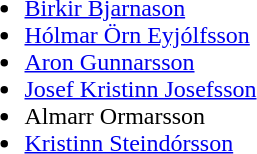<table>
<tr>
<td><strong></strong><br><ul><li><a href='#'>Birkir Bjarnason</a></li><li><a href='#'>Hólmar Örn Eyjólfsson</a></li><li><a href='#'>Aron Gunnarsson</a></li><li><a href='#'>Josef Kristinn Josefsson</a></li><li>Almarr Ormarsson</li><li><a href='#'>Kristinn Steindórsson</a></li></ul></td>
</tr>
</table>
